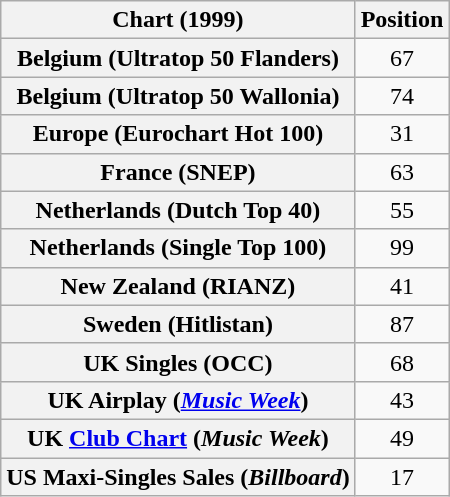<table class="wikitable sortable plainrowheaders" style="text-align:center">
<tr>
<th>Chart (1999)</th>
<th>Position</th>
</tr>
<tr>
<th scope="row">Belgium (Ultratop 50 Flanders)</th>
<td>67</td>
</tr>
<tr>
<th scope="row">Belgium (Ultratop 50 Wallonia)</th>
<td>74</td>
</tr>
<tr>
<th scope="row">Europe (Eurochart Hot 100)</th>
<td>31</td>
</tr>
<tr>
<th scope="row">France (SNEP)</th>
<td>63</td>
</tr>
<tr>
<th scope="row">Netherlands (Dutch Top 40)</th>
<td>55</td>
</tr>
<tr>
<th scope="row">Netherlands (Single Top 100)</th>
<td>99</td>
</tr>
<tr>
<th scope="row">New Zealand (RIANZ)</th>
<td>41</td>
</tr>
<tr>
<th scope="row">Sweden (Hitlistan)</th>
<td>87</td>
</tr>
<tr>
<th scope="row">UK Singles (OCC)</th>
<td>68</td>
</tr>
<tr>
<th scope="row">UK Airplay (<em><a href='#'>Music Week</a></em>)</th>
<td>43</td>
</tr>
<tr>
<th scope="row">UK <a href='#'>Club Chart</a> (<em>Music Week</em>)</th>
<td>49</td>
</tr>
<tr>
<th scope="row">US Maxi-Singles Sales (<em>Billboard</em>)</th>
<td>17</td>
</tr>
</table>
